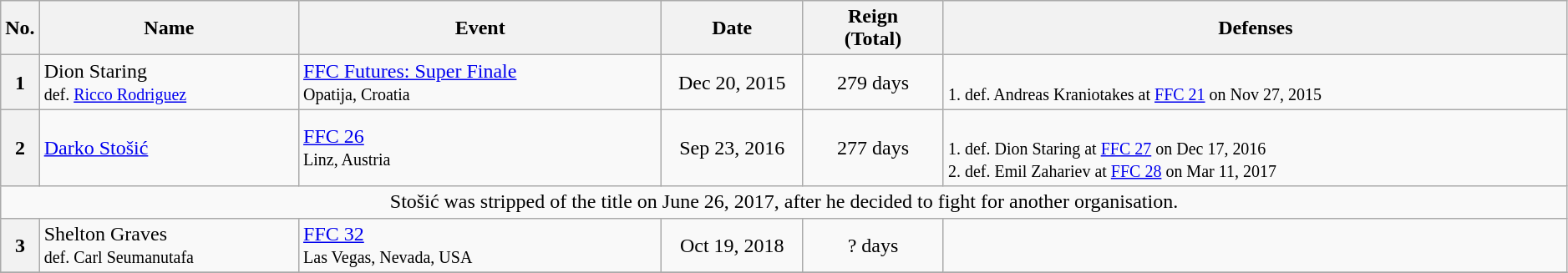<table class="wikitable" style="width:99%;">
<tr>
<th style="width:2%;">No.</th>
<th>Name</th>
<th>Event</th>
<th style="width:9%;">Date</th>
<th style="width:9%;">Reign<br>(Total)</th>
<th>Defenses</th>
</tr>
<tr>
<th>1</th>
<td> Dion Staring<br><small>def. <a href='#'>Ricco Rodriguez</a> </small></td>
<td><a href='#'>FFC Futures: Super Finale</a><br><small>Opatija, Croatia</small></td>
<td style="text-align:center;">Dec 20, 2015</td>
<td style="text-align:center;">279 days</td>
<td><br><small>1. def. Andreas Kraniotakes at <a href='#'>FFC 21</a> on Nov 27, 2015</small><br></td>
</tr>
<tr>
<th>2</th>
<td> <a href='#'>Darko Stošić</a><br></td>
<td><a href='#'>FFC 26</a><br><small>Linz, Austria</small></td>
<td style="text-align:center;">Sep 23, 2016</td>
<td style="text-align:center;">277 days</td>
<td><br><small>1. def. Dion Staring at <a href='#'>FFC 27</a> on Dec 17, 2016</small><br>
<small>2. def. Emil Zahariev at <a href='#'>FFC 28</a> on Mar 11, 2017</small><br></td>
</tr>
<tr>
<td align="center" colspan="6">Stošić was stripped of the title on June 26, 2017, after he decided to fight for another organisation.</td>
</tr>
<tr>
<th>3</th>
<td> Shelton Graves<br><small>def. Carl Seumanutafa </small></td>
<td><a href='#'>FFC 32</a><br><small>Las Vegas, Nevada, USA</small></td>
<td style="text-align:center;">Oct 19, 2018</td>
<td style="text-align:center;">? days</td>
<td></td>
</tr>
<tr>
</tr>
</table>
